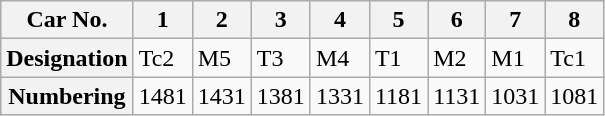<table class="wikitable">
<tr>
<th>Car No.</th>
<th>1</th>
<th>2</th>
<th>3</th>
<th>4</th>
<th>5</th>
<th>6</th>
<th>7</th>
<th>8</th>
</tr>
<tr>
<th>Designation</th>
<td>Tc2</td>
<td>M5</td>
<td>T3</td>
<td>M4</td>
<td>T1</td>
<td>M2</td>
<td>M1</td>
<td>Tc1</td>
</tr>
<tr>
<th>Numbering</th>
<td>1481</td>
<td>1431</td>
<td>1381</td>
<td>1331</td>
<td>1181</td>
<td>1131</td>
<td>1031</td>
<td>1081</td>
</tr>
</table>
